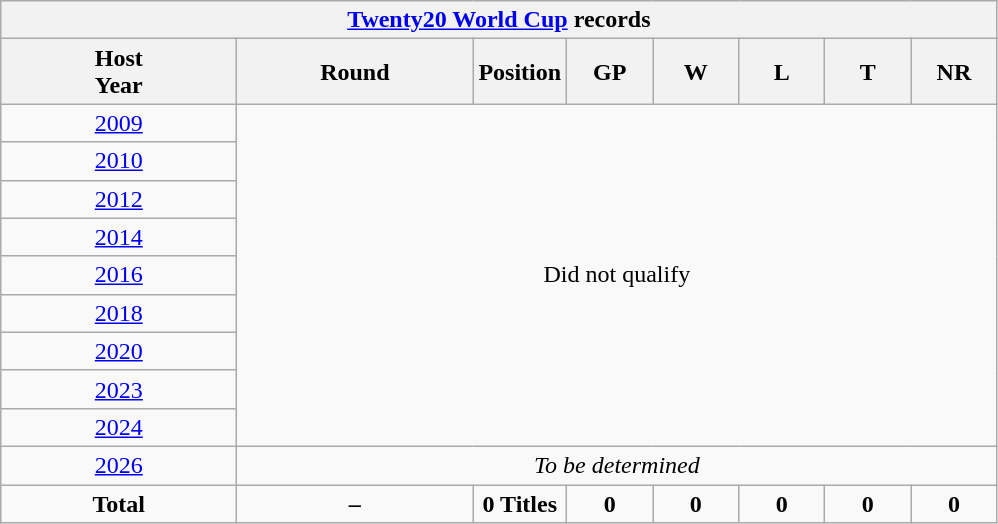<table class="wikitable" style="text-align: center; width=900px;">
<tr>
<th colspan="8"><a href='#'>Twenty20 World Cup</a> records</th>
</tr>
<tr>
<th width=150>Host<br>Year</th>
<th width=150>Round</th>
<th width=50>Position</th>
<th width=50>GP</th>
<th width=50>W</th>
<th width=50>L</th>
<th width=50>T</th>
<th width=50>NR</th>
</tr>
<tr>
<td> <a href='#'>2009</a></td>
<td colspan=7  rowspan=9>Did not qualify</td>
</tr>
<tr>
<td> <a href='#'>2010</a></td>
</tr>
<tr>
<td> <a href='#'>2012</a></td>
</tr>
<tr>
<td> <a href='#'>2014</a></td>
</tr>
<tr>
<td> <a href='#'>2016</a></td>
</tr>
<tr>
<td> <a href='#'>2018</a></td>
</tr>
<tr>
<td> <a href='#'>2020</a></td>
</tr>
<tr>
<td> <a href='#'>2023</a></td>
</tr>
<tr>
<td> <a href='#'>2024</a></td>
</tr>
<tr>
<td> <a href='#'>2026</a></td>
<td colspan="7"><em>To be determined</em></td>
</tr>
<tr>
<td><strong>Total</strong></td>
<td><strong>–</strong></td>
<td><strong>0 Titles</strong></td>
<td><strong>0</strong></td>
<td><strong>0</strong></td>
<td><strong>0</strong></td>
<td><strong>0</strong></td>
<td><strong>0</strong></td>
</tr>
</table>
